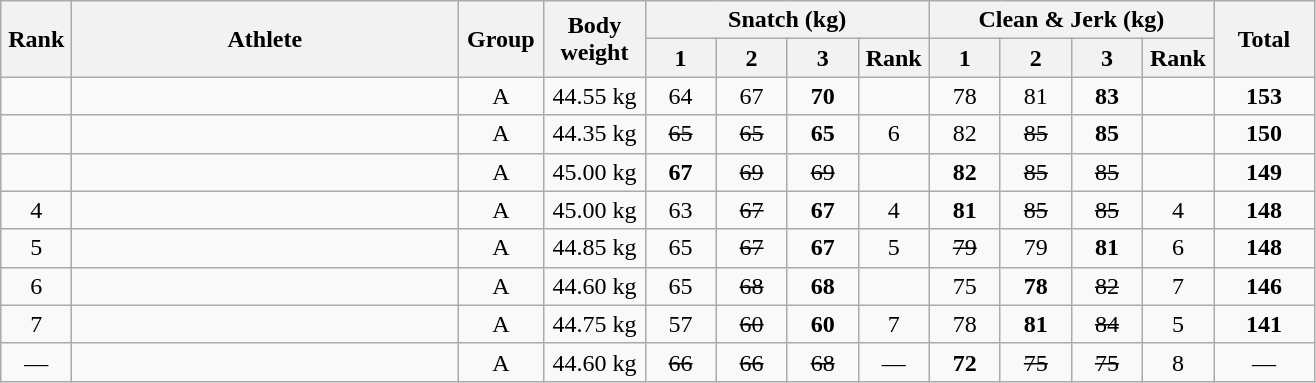<table class = "wikitable" style="text-align:center;">
<tr>
<th rowspan=2 width=40>Rank</th>
<th rowspan=2 width=250>Athlete</th>
<th rowspan=2 width=50>Group</th>
<th rowspan=2 width=60>Body weight</th>
<th colspan=4>Snatch (kg)</th>
<th colspan=4>Clean & Jerk (kg)</th>
<th rowspan=2 width=60>Total</th>
</tr>
<tr>
<th width=40>1</th>
<th width=40>2</th>
<th width=40>3</th>
<th width=40>Rank</th>
<th width=40>1</th>
<th width=40>2</th>
<th width=40>3</th>
<th width=40>Rank</th>
</tr>
<tr>
<td></td>
<td align=left></td>
<td>A</td>
<td>44.55 kg</td>
<td>64</td>
<td>67</td>
<td><strong>70</strong></td>
<td></td>
<td>78</td>
<td>81</td>
<td><strong>83</strong></td>
<td></td>
<td><strong>153</strong></td>
</tr>
<tr>
<td></td>
<td align=left></td>
<td>A</td>
<td>44.35 kg</td>
<td><s>65</s></td>
<td><s>65</s></td>
<td><strong>65</strong></td>
<td>6</td>
<td>82</td>
<td><s>85</s></td>
<td><strong>85</strong></td>
<td></td>
<td><strong>150</strong></td>
</tr>
<tr>
<td></td>
<td align=left></td>
<td>A</td>
<td>45.00 kg</td>
<td><strong>67</strong></td>
<td><s>69</s></td>
<td><s>69</s></td>
<td></td>
<td><strong>82</strong></td>
<td><s>85</s></td>
<td><s>85</s></td>
<td></td>
<td><strong>149</strong></td>
</tr>
<tr>
<td>4</td>
<td align=left></td>
<td>A</td>
<td>45.00 kg</td>
<td>63</td>
<td><s>67</s></td>
<td><strong>67</strong></td>
<td>4</td>
<td><strong>81</strong></td>
<td><s>85</s></td>
<td><s>85</s></td>
<td>4</td>
<td><strong>148</strong></td>
</tr>
<tr>
<td>5</td>
<td align=left></td>
<td>A</td>
<td>44.85 kg</td>
<td>65</td>
<td><s>67</s></td>
<td><strong>67</strong></td>
<td>5</td>
<td><s>79</s></td>
<td>79</td>
<td><strong>81</strong></td>
<td>6</td>
<td><strong>148</strong></td>
</tr>
<tr>
<td>6</td>
<td align=left></td>
<td>A</td>
<td>44.60 kg</td>
<td>65</td>
<td><s>68</s></td>
<td><strong>68</strong></td>
<td></td>
<td>75</td>
<td><strong>78</strong></td>
<td><s>82</s></td>
<td>7</td>
<td><strong>146</strong></td>
</tr>
<tr>
<td>7</td>
<td align=left></td>
<td>A</td>
<td>44.75 kg</td>
<td>57</td>
<td><s>60</s></td>
<td><strong>60</strong></td>
<td>7</td>
<td>78</td>
<td><strong>81</strong></td>
<td><s>84</s></td>
<td>5</td>
<td><strong>141</strong></td>
</tr>
<tr>
<td>—</td>
<td align=left></td>
<td>A</td>
<td>44.60 kg</td>
<td><s>66</s></td>
<td><s>66</s></td>
<td><s>68</s></td>
<td>—</td>
<td><strong>72</strong></td>
<td><s>75</s></td>
<td><s>75</s></td>
<td>8</td>
<td>—</td>
</tr>
</table>
